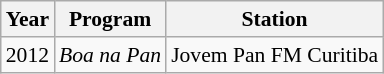<table class="wikitable" style="font-size: 90%;">
<tr>
<th>Year</th>
<th>Program</th>
<th>Station</th>
</tr>
<tr>
<td style="text-align:center;">2012</td>
<td><em>Boa na Pan</em></td>
<td>Jovem Pan FM Curitiba</td>
</tr>
</table>
